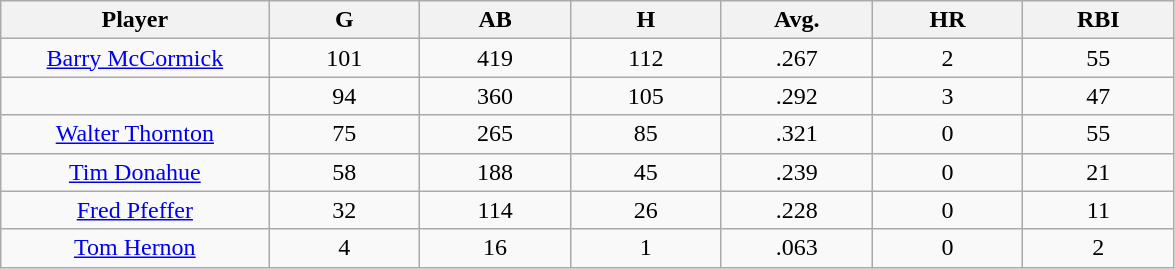<table class="wikitable sortable">
<tr>
<th bgcolor="#DDDDFF" width="16%">Player</th>
<th bgcolor="#DDDDFF" width="9%">G</th>
<th bgcolor="#DDDDFF" width="9%">AB</th>
<th bgcolor="#DDDDFF" width="9%">H</th>
<th bgcolor="#DDDDFF" width="9%">Avg.</th>
<th bgcolor="#DDDDFF" width="9%">HR</th>
<th bgcolor="#DDDDFF" width="9%">RBI</th>
</tr>
<tr align="center">
<td><a href='#'>Barry McCormick</a></td>
<td>101</td>
<td>419</td>
<td>112</td>
<td>.267</td>
<td>2</td>
<td>55</td>
</tr>
<tr align=center>
<td></td>
<td>94</td>
<td>360</td>
<td>105</td>
<td>.292</td>
<td>3</td>
<td>47</td>
</tr>
<tr align="center">
<td><a href='#'>Walter Thornton</a></td>
<td>75</td>
<td>265</td>
<td>85</td>
<td>.321</td>
<td>0</td>
<td>55</td>
</tr>
<tr align=center>
<td><a href='#'>Tim Donahue</a></td>
<td>58</td>
<td>188</td>
<td>45</td>
<td>.239</td>
<td>0</td>
<td>21</td>
</tr>
<tr align=center>
<td><a href='#'>Fred Pfeffer</a></td>
<td>32</td>
<td>114</td>
<td>26</td>
<td>.228</td>
<td>0</td>
<td>11</td>
</tr>
<tr align=center>
<td><a href='#'>Tom Hernon</a></td>
<td>4</td>
<td>16</td>
<td>1</td>
<td>.063</td>
<td>0</td>
<td>2</td>
</tr>
</table>
